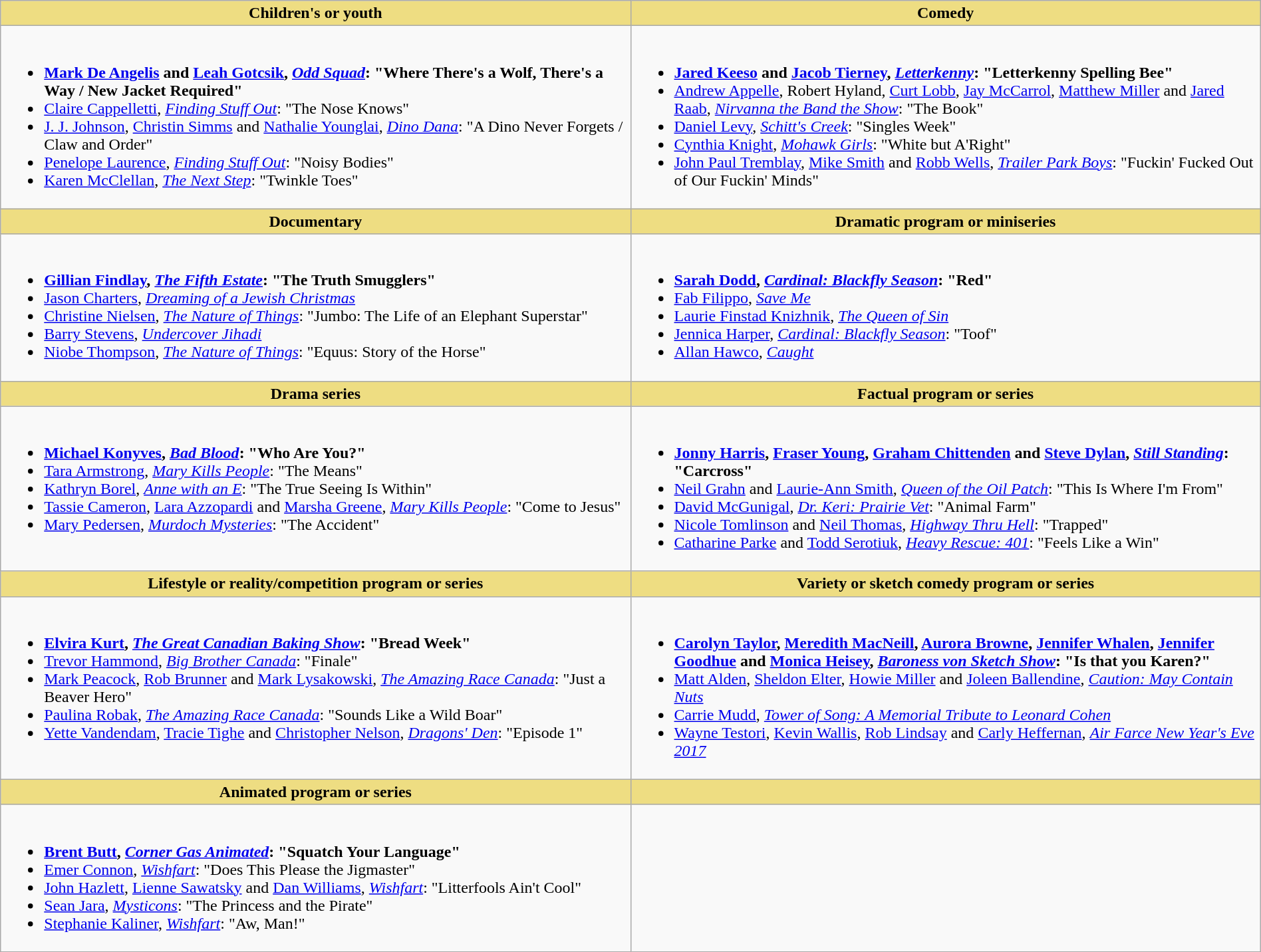<table class=wikitable width="100%">
<tr>
<th style="background:#EEDD82; width:50%">Children's or youth</th>
<th style="background:#EEDD82; width:50%">Comedy</th>
</tr>
<tr>
<td valign="top"><br><ul><li> <strong><a href='#'>Mark De Angelis</a> and <a href='#'>Leah Gotcsik</a>, <em><a href='#'>Odd Squad</a></em>: "Where There's a Wolf, There's a Way / New Jacket Required"</strong></li><li><a href='#'>Claire Cappelletti</a>, <em><a href='#'>Finding Stuff Out</a></em>: "The Nose Knows"</li><li><a href='#'>J. J. Johnson</a>, <a href='#'>Christin Simms</a> and <a href='#'>Nathalie Younglai</a>, <em><a href='#'>Dino Dana</a></em>: "A Dino Never Forgets / Claw and Order"</li><li><a href='#'>Penelope Laurence</a>, <em><a href='#'>Finding Stuff Out</a></em>: "Noisy Bodies"</li><li><a href='#'>Karen McClellan</a>, <em><a href='#'>The Next Step</a></em>: "Twinkle Toes"</li></ul></td>
<td valign="top"><br><ul><li> <strong><a href='#'>Jared Keeso</a> and <a href='#'>Jacob Tierney</a>, <em><a href='#'>Letterkenny</a></em>: "Letterkenny Spelling Bee"</strong></li><li><a href='#'>Andrew Appelle</a>, Robert Hyland, <a href='#'>Curt Lobb</a>, <a href='#'>Jay McCarrol</a>, <a href='#'>Matthew Miller</a> and <a href='#'>Jared Raab</a>, <em><a href='#'>Nirvanna the Band the Show</a></em>: "The Book"</li><li><a href='#'>Daniel Levy</a>, <em><a href='#'>Schitt's Creek</a></em>: "Singles Week"</li><li><a href='#'>Cynthia Knight</a>, <em><a href='#'>Mohawk Girls</a></em>: "White but A'Right"</li><li><a href='#'>John Paul Tremblay</a>, <a href='#'>Mike Smith</a> and <a href='#'>Robb Wells</a>, <em><a href='#'>Trailer Park Boys</a></em>: "Fuckin' Fucked Out of Our Fuckin' Minds"</li></ul></td>
</tr>
<tr>
<th style="background:#EEDD82; width:50%">Documentary</th>
<th style="background:#EEDD82; width:50%">Dramatic program or miniseries</th>
</tr>
<tr>
<td valign="top"><br><ul><li> <strong><a href='#'>Gillian Findlay</a>, <em><a href='#'>The Fifth Estate</a></em>: "The Truth Smugglers"</strong></li><li><a href='#'>Jason Charters</a>, <em><a href='#'>Dreaming of a Jewish Christmas</a></em></li><li><a href='#'>Christine Nielsen</a>, <em><a href='#'>The Nature of Things</a></em>: "Jumbo: The Life of an Elephant Superstar"</li><li><a href='#'>Barry Stevens</a>, <em><a href='#'>Undercover Jihadi</a></em></li><li><a href='#'>Niobe Thompson</a>, <em><a href='#'>The Nature of Things</a></em>: "Equus: Story of the Horse"</li></ul></td>
<td valign="top"><br><ul><li> <strong><a href='#'>Sarah Dodd</a>, <em><a href='#'>Cardinal: Blackfly Season</a></em>: "Red"</strong></li><li><a href='#'>Fab Filippo</a>, <em><a href='#'>Save Me</a></em></li><li><a href='#'>Laurie Finstad Knizhnik</a>, <em><a href='#'>The Queen of Sin</a></em></li><li><a href='#'>Jennica Harper</a>, <em><a href='#'>Cardinal: Blackfly Season</a></em>: "Toof"</li><li><a href='#'>Allan Hawco</a>, <em><a href='#'>Caught</a></em></li></ul></td>
</tr>
<tr>
<th style="background:#EEDD82; width:50%">Drama series</th>
<th style="background:#EEDD82; width:50%">Factual program or series</th>
</tr>
<tr>
<td valign="top"><br><ul><li> <strong><a href='#'>Michael Konyves</a>, <em><a href='#'>Bad Blood</a></em>: "Who Are You?"</strong></li><li><a href='#'>Tara Armstrong</a>, <em><a href='#'>Mary Kills People</a></em>: "The Means"</li><li><a href='#'>Kathryn Borel</a>, <em><a href='#'>Anne with an E</a></em>: "The True Seeing Is Within"</li><li><a href='#'>Tassie Cameron</a>, <a href='#'>Lara Azzopardi</a> and <a href='#'>Marsha Greene</a>, <em><a href='#'>Mary Kills People</a></em>: "Come to Jesus"</li><li><a href='#'>Mary Pedersen</a>, <em><a href='#'>Murdoch Mysteries</a></em>: "The Accident"</li></ul></td>
<td valign="top"><br><ul><li> <strong><a href='#'>Jonny Harris</a>, <a href='#'>Fraser Young</a>, <a href='#'>Graham Chittenden</a> and <a href='#'>Steve Dylan</a>, <em><a href='#'>Still Standing</a></em>: "Carcross"</strong></li><li><a href='#'>Neil Grahn</a> and <a href='#'>Laurie-Ann Smith</a>, <em><a href='#'>Queen of the Oil Patch</a></em>: "This Is Where I'm From"</li><li><a href='#'>David McGunigal</a>, <em><a href='#'>Dr. Keri: Prairie Vet</a></em>: "Animal Farm"</li><li><a href='#'>Nicole Tomlinson</a> and <a href='#'>Neil Thomas</a>, <em><a href='#'>Highway Thru Hell</a></em>: "Trapped"</li><li><a href='#'>Catharine Parke</a> and <a href='#'>Todd Serotiuk</a>, <em><a href='#'>Heavy Rescue: 401</a></em>: "Feels Like a Win"</li></ul></td>
</tr>
<tr>
<th style="background:#EEDD82; width:50%">Lifestyle or reality/competition program or series</th>
<th style="background:#EEDD82; width:50%">Variety or sketch comedy program or series</th>
</tr>
<tr>
<td valign="top"><br><ul><li> <strong><a href='#'>Elvira Kurt</a>, <em><a href='#'>The Great Canadian Baking Show</a></em>: "Bread Week"</strong></li><li><a href='#'>Trevor Hammond</a>, <em><a href='#'>Big Brother Canada</a></em>: "Finale"</li><li><a href='#'>Mark Peacock</a>, <a href='#'>Rob Brunner</a> and <a href='#'>Mark Lysakowski</a>, <em><a href='#'>The Amazing Race Canada</a></em>: "Just a Beaver Hero"</li><li><a href='#'>Paulina Robak</a>, <em><a href='#'>The Amazing Race Canada</a></em>: "Sounds Like a Wild Boar"</li><li><a href='#'>Yette Vandendam</a>, <a href='#'>Tracie Tighe</a> and <a href='#'>Christopher Nelson</a>, <em><a href='#'>Dragons' Den</a></em>: "Episode 1"</li></ul></td>
<td valign="top"><br><ul><li> <strong><a href='#'>Carolyn Taylor</a>, <a href='#'>Meredith MacNeill</a>, <a href='#'>Aurora Browne</a>, <a href='#'>Jennifer Whalen</a>, <a href='#'>Jennifer Goodhue</a> and <a href='#'>Monica Heisey</a>, <em><a href='#'>Baroness von Sketch Show</a></em>: "Is that you Karen?"</strong></li><li><a href='#'>Matt Alden</a>, <a href='#'>Sheldon Elter</a>, <a href='#'>Howie Miller</a> and <a href='#'>Joleen Ballendine</a>, <em><a href='#'>Caution: May Contain Nuts</a></em></li><li><a href='#'>Carrie Mudd</a>, <em><a href='#'>Tower of Song: A Memorial Tribute to Leonard Cohen</a></em></li><li><a href='#'>Wayne Testori</a>, <a href='#'>Kevin Wallis</a>, <a href='#'>Rob Lindsay</a> and <a href='#'>Carly Heffernan</a>, <em><a href='#'>Air Farce New Year's Eve 2017</a></em></li></ul></td>
</tr>
<tr>
<th style="background:#EEDD82; width:50%">Animated program or series</th>
<th style="background:#EEDD82; width:50%"></th>
</tr>
<tr>
<td valign="top"><br><ul><li> <strong><a href='#'>Brent Butt</a>, <em><a href='#'>Corner Gas Animated</a></em>: "Squatch Your Language"</strong></li><li><a href='#'>Emer Connon</a>, <em><a href='#'>Wishfart</a></em>: "Does This Please the Jigmaster"</li><li><a href='#'>John Hazlett</a>, <a href='#'>Lienne Sawatsky</a> and <a href='#'>Dan Williams</a>, <em><a href='#'>Wishfart</a></em>: "Litterfools Ain't Cool"</li><li><a href='#'>Sean Jara</a>, <em><a href='#'>Mysticons</a></em>: "The Princess and the Pirate"</li><li><a href='#'>Stephanie Kaliner</a>, <em><a href='#'>Wishfart</a></em>: "Aw, Man!"</li></ul></td>
<td valign="top"></td>
</tr>
</table>
